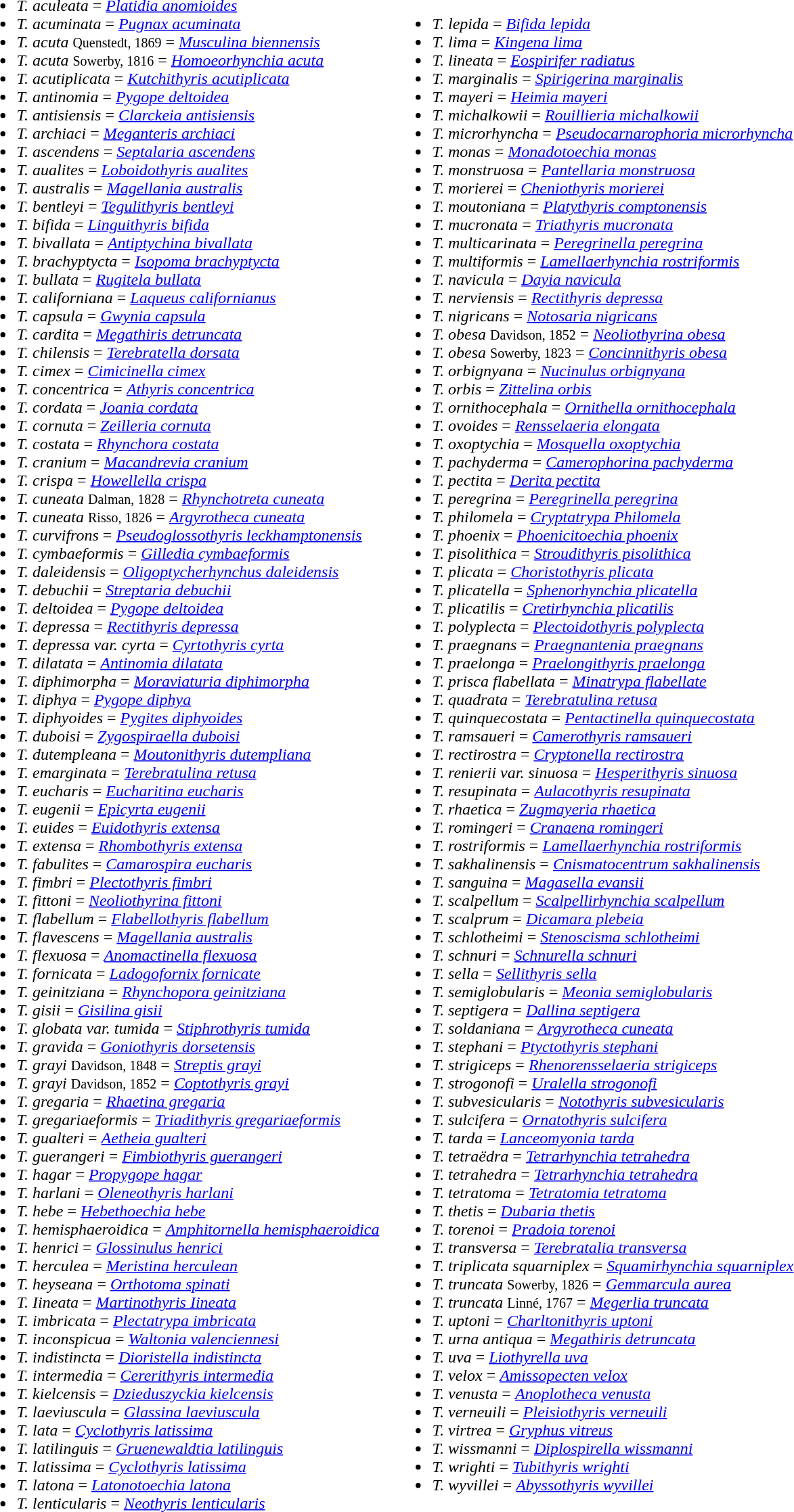<table border="0" cellpadding="05">
<tr>
<td><br><ul><li><em>T. aculeata</em> = <em><a href='#'>Platidia anomioides</a></em></li><li><em>T. acuminata</em> = <em><a href='#'>Pugnax acuminata</a></em></li><li><em>T. acuta</em> <small>Quenstedt, 1869</small> = <em><a href='#'>Musculina biennensis</a></em></li><li><em>T. acuta</em> <small>Sowerby, 1816</small> = <em><a href='#'>Homoeorhynchia acuta</a></em></li><li><em>T. acutiplicata</em> = <em><a href='#'>Kutchithyris acutiplicata</a></em></li><li><em>T. antinomia</em> = <em><a href='#'>Pygope deltoidea</a></em></li><li><em>T. antisiensis</em> = <em><a href='#'>Clarckeia antisiensis</a></em></li><li><em>T. archiaci</em> = <em><a href='#'>Meganteris archiaci</a></em></li><li><em>T. ascendens</em> = <em><a href='#'>Septalaria ascendens</a></em></li><li><em>T. aualites</em> = <em><a href='#'>Loboidothyris aualites</a></em></li><li><em>T. australis</em> = <em><a href='#'>Magellania australis</a></em></li><li><em>T. bentleyi</em> = <em><a href='#'>Tegulithyris bentleyi</a></em></li><li><em>T. bifida</em> = <em><a href='#'>Linguithyris bifida</a></em></li><li><em>T. bivallata</em> = <em><a href='#'>Antiptychina bivallata</a></em></li><li><em>T. brachyptycta</em> = <em><a href='#'>Isopoma brachyptycta</a></em></li><li><em>T. bullata</em> = <em><a href='#'>Rugitela bullata</a></em></li><li><em>T. californiana</em> = <em><a href='#'>Laqueus californianus</a></em></li><li><em>T. capsula</em> = <em><a href='#'>Gwynia capsula</a></em></li><li><em>T. cardita</em> = <em><a href='#'>Megathiris detruncata</a></em></li><li><em>T. chilensis</em> = <em><a href='#'>Terebratella dorsata</a></em></li><li><em>T. cimex</em> = <em><a href='#'>Cimicinella cimex</a></em></li><li><em>T. concentrica</em> = <em><a href='#'>Athyris concentrica</a></em></li><li><em>T. cordata</em> = <em><a href='#'>Joania cordata</a></em></li><li><em>T. cornuta</em> = <em><a href='#'>Zeilleria cornuta</a></em></li><li><em>T. costata </em> = <em><a href='#'>Rhynchora costata</a></em></li><li><em>T. cranium</em> = <em><a href='#'>Macandrevia cranium</a></em></li><li><em>T. crispa</em> = <em><a href='#'>Howellella crispa</a></em></li><li><em>T. cuneata</em> <small>Dalman, 1828</small> = <em><a href='#'>Rhynchotreta cuneata</a></em></li><li><em>T. cuneata</em> <small>Risso, 1826</small> = <em><a href='#'>Argyrotheca cuneata</a></em></li><li><em>T. curvifrons</em> = <em><a href='#'>Pseudoglossothyris leckhamptonensis</a></em></li><li><em>T. cymbaeformis</em> = <em><a href='#'>Gilledia cymbaeformis</a></em></li><li><em>T. daleidensis</em> = <em><a href='#'>Oligoptycherhynchus daleidensis</a></em></li><li><em>T. debuchii</em> = <em><a href='#'>Streptaria debuchii</a></em></li><li><em>T. deltoidea</em> = <em><a href='#'>Pygope deltoidea</a></em></li><li><em>T. depressa</em> = <em><a href='#'>Rectithyris depressa</a></em></li><li><em>T. depressa var. cyrta</em> = <em><a href='#'>Cyrtothyris cyrta</a></em></li><li><em>T. dilatata</em> = <em><a href='#'>Antinomia dilatata</a></em></li><li><em>T. diphimorpha</em> = <em><a href='#'>Moraviaturia diphimorpha</a></em></li><li><em>T. diphya</em> = <em><a href='#'>Pygope diphya</a></em></li><li><em>T. diphyoides</em> = <em><a href='#'>Pygites diphyoides</a></em></li><li><em>T. duboisi</em> = <em><a href='#'>Zygospiraella duboisi</a></em></li><li><em>T. dutempleana</em> = <em><a href='#'>Moutonithyris dutempliana</a></em></li><li><em>T. emarginata</em> = <em><a href='#'>Terebratulina retusa</a></em></li><li><em>T. eucharis</em> = <em><a href='#'>Eucharitina eucharis</a></em></li><li><em>T. eugenii</em> = <em><a href='#'>Epicyrta eugenii</a></em></li><li><em>T. euides</em> = <em><a href='#'>Euidothyris extensa</a></em></li><li><em>T. extensa</em> = <em><a href='#'>Rhombothyris extensa</a></em></li><li><em>T. fabulites</em> = <em><a href='#'>Camarospira eucharis</a></em></li><li><em>T. fimbri</em> = <em><a href='#'>Plectothyris fimbri</a></em></li><li><em>T. fittoni</em> = <em><a href='#'>Neoliothyrina fittoni</a></em></li><li><em>T. flabellum</em> = <em><a href='#'>Flabellothyris flabellum</a></em></li><li><em>T. flavescens</em> = <em><a href='#'>Magellania australis</a></em></li><li><em>T. flexuosa</em> = <em><a href='#'>Anomactinella flexuosa</a></em></li><li><em>T. fornicata</em> = <em><a href='#'>Ladogofornix fornicate</a></em></li><li><em>T. geinitziana</em> = <em><a href='#'>Rhynchopora geinitziana</a></em></li><li><em>T. gisii</em> = <em><a href='#'>Gisilina gisii</a></em></li><li><em>T. globata var. tumida</em> = <em><a href='#'>Stiphrothyris tumida</a></em></li><li><em>T. gravida</em> = <em><a href='#'>Goniothyris dorsetensis</a></em></li><li><em>T. grayi</em> <small>Davidson, 1848</small> = <em><a href='#'>Streptis grayi</a></em></li><li><em>T. grayi</em> <small>Davidson, 1852</small> = <em><a href='#'>Coptothyris grayi</a></em></li><li><em>T. gregaria</em> = <em><a href='#'>Rhaetina gregaria</a></em></li><li><em>T. gregariaeformis</em> = <em><a href='#'>Triadithyris gregariaeformis</a></em></li><li><em>T. gualteri</em> = <em><a href='#'>Aetheia gualteri</a></em></li><li><em>T. guerangeri</em> = <em><a href='#'>Fimbiothyris guerangeri</a></em></li><li><em>T. hagar</em> = <em><a href='#'>Propygope hagar</a></em></li><li><em>T. harlani</em> = <em><a href='#'>Oleneothyris harlani</a></em></li><li><em>T. hebe</em> = <em><a href='#'>Hebethoechia hebe</a></em></li><li><em>T. hemisphaeroidica</em> = <em><a href='#'>Amphitornella hemisphaeroidica</a></em></li><li><em>T. henrici</em> = <em><a href='#'>Glossinulus henrici</a></em></li><li><em>T. herculea</em> = <em><a href='#'>Meristina herculean</a></em></li><li><em>T. heyseana</em> = <em><a href='#'>Orthotoma spinati</a></em></li><li><em>T. Iineata</em> = <em><a href='#'>Martinothyris Iineata</a></em></li><li><em>T. imbricata</em> = <em><a href='#'>Plectatrypa imbricata</a></em></li><li><em>T. inconspicua</em> = <em><a href='#'>Waltonia valenciennesi</a></em></li><li><em>T. indistincta</em> = <em><a href='#'>Dioristella indistincta</a></em></li><li><em>T. intermedia</em> = <em><a href='#'>Cererithyris intermedia</a></em></li><li><em>T. kielcensis</em> = <em><a href='#'>Dzieduszyckia kielcensis</a></em></li><li><em>T. laeviuscula</em> = <em><a href='#'>Glassina laeviuscula</a></em></li><li><em>T. lata</em> = <em><a href='#'>Cyclothyris latissima</a></em></li><li><em>T. latilinguis</em> = <em><a href='#'>Gruenewaldtia latilinguis</a></em></li><li><em>T. latissima</em> = <em><a href='#'>Cyclothyris latissima</a></em></li><li><em>T. latona</em> = <em><a href='#'>Latonotoechia latona</a></em></li><li><em>T. lenticularis</em> = <em><a href='#'>Neothyris lenticularis</a></em></li></ul></td>
<td><br><ul><li><em>T. lepida</em> = <em><a href='#'>Bifida lepida</a></em></li><li><em>T. lima</em> = <em><a href='#'>Kingena lima</a></em></li><li><em>T. lineata</em> = <em><a href='#'>Eospirifer radiatus</a></em></li><li><em>T. marginalis</em> = <em><a href='#'>Spirigerina marginalis</a></em></li><li><em>T. mayeri</em> = <em><a href='#'>Heimia mayeri</a></em></li><li><em>T. michalkowii</em> = <em><a href='#'>Rouillieria michalkowii</a></em></li><li><em>T. microrhyncha</em> = <em><a href='#'>Pseudocarnarophoria microrhyncha</a></em></li><li><em>T. monas</em> = <em><a href='#'>Monadotoechia monas</a></em></li><li><em>T. monstruosa</em> = <em><a href='#'>Pantellaria monstruosa</a></em></li><li><em>T. morierei</em> = <em><a href='#'>Cheniothyris morierei</a></em></li><li><em>T. moutoniana</em> = <em><a href='#'>Platythyris comptonensis</a></em></li><li><em>T. mucronata</em> = <em><a href='#'>Triathyris mucronata</a></em></li><li><em>T. multicarinata</em> = <em><a href='#'>Peregrinella peregrina</a></em></li><li><em>T. multiformis</em> = <em><a href='#'>Lamellaerhynchia rostriformis</a></em></li><li><em>T. navicula</em> = <em><a href='#'>Dayia navicula</a></em></li><li><em>T. nerviensis</em> = <em><a href='#'>Rectithyris depressa</a></em></li><li><em>T. nigricans</em> = <em><a href='#'>Notosaria nigricans</a></em></li><li><em>T. obesa</em> <small>Davidson, 1852</small> = <em><a href='#'>Neoliothyrina obesa</a></em></li><li><em>T. obesa</em> <small>Sowerby, 1823</small> = <em><a href='#'>Concinnithyris obesa</a></em></li><li><em>T. orbignyana</em> =  <em><a href='#'>Nucinulus orbignyana</a></em></li><li><em>T. orbis</em> = <em><a href='#'>Zittelina orbis</a></em></li><li><em>T. ornithocephala</em> = <em><a href='#'>Ornithella ornithocephala</a></em></li><li><em>T. ovoides</em> = <em><a href='#'>Rensselaeria elongata</a></em></li><li><em>T. oxoptychia</em> = <em><a href='#'>Mosquella oxoptychia</a></em></li><li><em>T. pachyderma</em> = <em><a href='#'>Camerophorina pachyderma</a></em></li><li><em>T. pectita</em> = <em><a href='#'>Derita pectita</a></em></li><li><em>T. peregrina</em> = <em><a href='#'>Peregrinella peregrina</a></em></li><li><em>T. philomela</em> = <em><a href='#'>Cryptatrypa Philomela</a></em></li><li><em>T. phoenix</em> = <em><a href='#'>Phoenicitoechia phoenix</a></em></li><li><em>T. pisolithica</em> = <em><a href='#'>Stroudithyris pisolithica</a></em></li><li><em>T. plicata</em> = <em><a href='#'>Choristothyris plicata</a></em></li><li><em>T. plicatella</em> = <em><a href='#'>Sphenorhynchia plicatella</a></em></li><li><em>T. plicatilis</em> = <em><a href='#'>Cretirhynchia plicatilis</a></em></li><li><em>T. polyplecta</em> = <em><a href='#'>Plectoidothyris polyplecta</a></em></li><li><em>T. praegnans</em> = <em><a href='#'>Praegnantenia praegnans</a></em></li><li><em>T. praelonga</em> = <em><a href='#'>Praelongithyris praelonga</a></em></li><li><em>T. prisca flabellata</em> = <em><a href='#'>Minatrypa flabellate</a></em></li><li><em>T. quadrata</em> = <em><a href='#'>Terebratulina retusa</a></em></li><li><em>T. quinquecostata</em> = <em><a href='#'>Pentactinella quinquecostata</a></em></li><li><em>T. ramsaueri</em> = <em><a href='#'>Camerothyris ramsaueri</a></em></li><li><em>T. rectirostra </em> = <em><a href='#'>Cryptonella rectirostra</a></em></li><li><em>T. renierii var. sinuosa</em> = <em><a href='#'>Hesperithyris sinuosa</a></em></li><li><em>T. resupinata</em> = <em><a href='#'>Aulacothyris resupinata</a></em></li><li><em>T. rhaetica</em> = <em><a href='#'>Zugmayeria rhaetica</a></em></li><li><em>T. romingeri</em> = <em><a href='#'>Cranaena romingeri</a></em></li><li><em>T. rostriformis</em> = <em><a href='#'>Lamellaerhynchia rostriformis</a></em></li><li><em>T. sakhalinensis</em> = <em><a href='#'>Cnismatocentrum sakhalinensis</a></em></li><li><em>T. sanguina</em> = <em><a href='#'>Magasella evansii</a></em></li><li><em>T. scalpellum</em> = <em><a href='#'>Scalpellirhynchia scalpellum</a></em></li><li><em>T. scalprum</em> = <em><a href='#'>Dicamara plebeia</a></em></li><li><em>T. schlotheimi</em> = <em><a href='#'>Stenoscisma schlotheimi</a></em></li><li><em>T. schnuri</em> = <em><a href='#'>Schnurella schnuri</a></em></li><li><em>T. sella</em> = <em><a href='#'>Sellithyris sella</a></em></li><li><em>T. semiglobularis</em> = <em><a href='#'>Meonia semiglobularis</a></em></li><li><em>T. septigera</em> = <em><a href='#'>Dallina septigera</a></em></li><li><em>T. soldaniana</em> = <em><a href='#'>Argyrotheca cuneata</a></em></li><li><em>T. stephani</em> = <em><a href='#'>Ptyctothyris stephani</a></em></li><li><em>T. strigiceps</em> = <em><a href='#'>Rhenorensselaeria strigiceps</a></em></li><li><em>T. strogonofi</em> = <em><a href='#'>Uralella strogonofi</a></em></li><li><em>T. subvesicularis</em> = <em><a href='#'>Notothyris subvesicularis</a></em></li><li><em>T. sulcifera</em> = <em><a href='#'>Ornatothyris sulcifera</a></em></li><li><em>T. tarda</em> = <em><a href='#'>Lanceomyonia tarda</a></em></li><li><em>T. tetraëdra</em> = <em><a href='#'>Tetrarhynchia tetrahedra</a></em></li><li><em>T. tetrahedra</em> = <em><a href='#'>Tetrarhynchia tetrahedra</a></em></li><li><em>T. tetratoma</em> = <em><a href='#'>Tetratomia tetratoma</a></em></li><li><em>T. thetis</em> = <em><a href='#'>Dubaria thetis</a></em></li><li><em>T. torenoi</em> = <em><a href='#'>Pradoia torenoi</a></em></li><li><em>T. transversa</em> = <em><a href='#'>Terebratalia transversa</a></em></li><li><em>T. triplicata squarniplex</em> = <em><a href='#'>Squamirhynchia squarniplex</a></em></li><li><em>T. truncata</em> <small>Sowerby, 1826</small> = <em><a href='#'>Gemmarcula aurea</a></em></li><li><em>T. truncata</em> <small>Linné, 1767</small> = <em><a href='#'>Megerlia truncata</a></em></li><li><em>T. uptoni</em> = <em><a href='#'>Charltonithyris uptoni</a></em></li><li><em>T. urna antiqua</em> = <em><a href='#'>Megathiris detruncata</a></em></li><li><em>T. uva</em> = <em><a href='#'>Liothyrella uva</a></em></li><li><em>T. velox</em> = <em><a href='#'>Amissopecten velox</a></em></li><li><em>T. venusta</em> = <em><a href='#'>Anoplotheca venusta</a></em></li><li><em>T. verneuili</em> = <em><a href='#'>Pleisiothyris verneuili</a></em></li><li><em>T. virtrea</em> = <em><a href='#'>Gryphus vitreus</a></em></li><li><em>T. wissmanni</em> = <em><a href='#'>Diplospirella wissmanni</a></em></li><li><em>T. wrighti </em> = <em><a href='#'>Tubithyris wrighti</a></em></li><li><em>T. wyvillei </em> = <em><a href='#'>Abyssothyris wyvillei</a></em></li></ul></td>
</tr>
</table>
